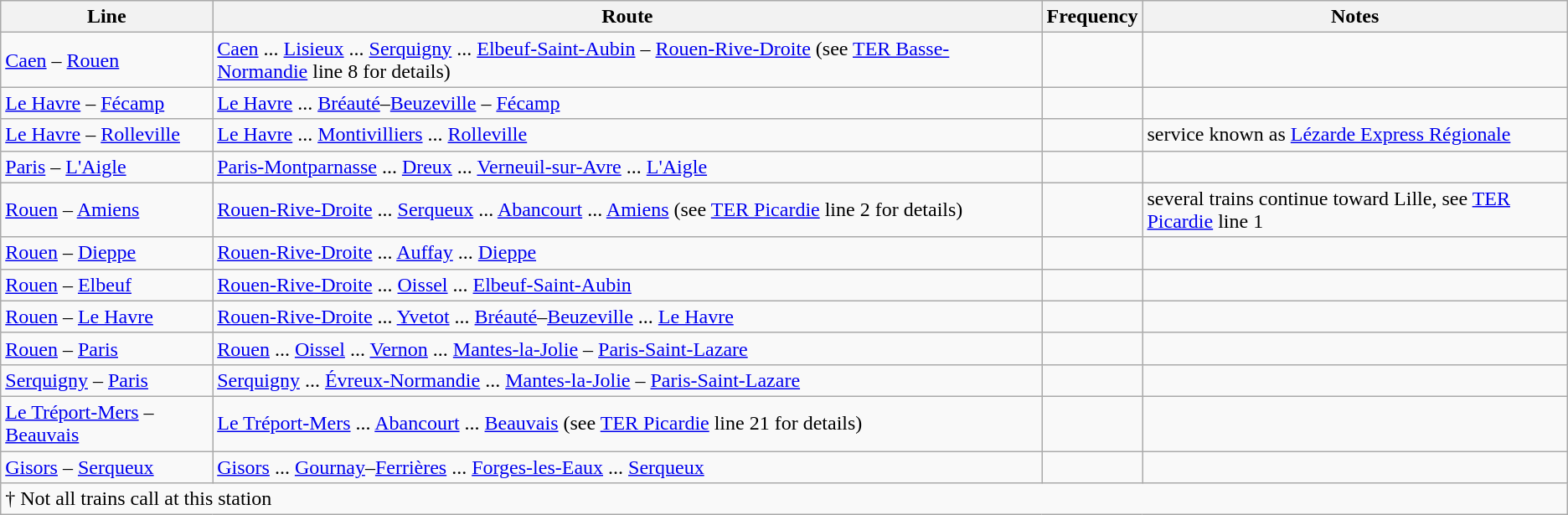<table class="wikitable vatop">
<tr>
<th>Line</th>
<th>Route</th>
<th>Frequency</th>
<th>Notes</th>
</tr>
<tr>
<td><a href='#'>Caen</a> – <a href='#'>Rouen</a></td>
<td><a href='#'>Caen</a> ... <a href='#'>Lisieux</a> ... <a href='#'>Serquigny</a> ... <a href='#'>Elbeuf-Saint-Aubin</a> – <a href='#'>Rouen-Rive-Droite</a> (see <a href='#'>TER Basse-Normandie</a> line 8 for details)</td>
<td></td>
<td></td>
</tr>
<tr>
<td><a href='#'>Le Havre</a> – <a href='#'>Fécamp</a></td>
<td><a href='#'>Le Havre</a> ... <a href='#'>Bréauté</a>–<a href='#'>Beuzeville</a> – <a href='#'>Fécamp</a></td>
<td></td>
<td></td>
</tr>
<tr>
<td><a href='#'>Le Havre</a> – <a href='#'>Rolleville</a></td>
<td><a href='#'>Le Havre</a> ... <a href='#'>Montivilliers</a> ... <a href='#'>Rolleville</a></td>
<td></td>
<td>service known as <a href='#'>Lézarde Express Régionale</a></td>
</tr>
<tr>
<td><a href='#'>Paris</a> – <a href='#'>L'Aigle</a></td>
<td><a href='#'>Paris-Montparnasse</a> ... <a href='#'>Dreux</a> ... <a href='#'>Verneuil-sur-Avre</a> ... <a href='#'>L'Aigle</a></td>
<td></td>
<td></td>
</tr>
<tr>
<td><a href='#'>Rouen</a> – <a href='#'>Amiens</a></td>
<td><a href='#'>Rouen-Rive-Droite</a> ... <a href='#'>Serqueux</a> ... <a href='#'>Abancourt</a> ... <a href='#'>Amiens</a> (see <a href='#'>TER Picardie</a> line 2 for details)</td>
<td></td>
<td>several trains continue toward Lille, see <a href='#'>TER Picardie</a> line 1</td>
</tr>
<tr>
<td><a href='#'>Rouen</a> – <a href='#'>Dieppe</a></td>
<td><a href='#'>Rouen-Rive-Droite</a> ... <a href='#'>Auffay</a> ... <a href='#'>Dieppe</a></td>
<td></td>
<td></td>
</tr>
<tr>
<td><a href='#'>Rouen</a> – <a href='#'>Elbeuf</a></td>
<td><a href='#'>Rouen-Rive-Droite</a> ... <a href='#'>Oissel</a> ... <a href='#'>Elbeuf-Saint-Aubin</a></td>
<td></td>
<td></td>
</tr>
<tr>
<td><a href='#'>Rouen</a> – <a href='#'>Le Havre</a></td>
<td><a href='#'>Rouen-Rive-Droite</a> ... <a href='#'>Yvetot</a> ... <a href='#'>Bréauté</a>–<a href='#'>Beuzeville</a> ... <a href='#'>Le Havre</a></td>
<td></td>
<td></td>
</tr>
<tr>
<td><a href='#'>Rouen</a> – <a href='#'>Paris</a></td>
<td><a href='#'>Rouen</a> ... <a href='#'>Oissel</a> ... <a href='#'>Vernon</a> ... <a href='#'>Mantes-la-Jolie</a> – <a href='#'>Paris-Saint-Lazare</a></td>
<td></td>
<td></td>
</tr>
<tr>
<td><a href='#'>Serquigny</a> – <a href='#'>Paris</a></td>
<td><a href='#'>Serquigny</a> ... <a href='#'>Évreux-Normandie</a> ... <a href='#'>Mantes-la-Jolie</a> – <a href='#'>Paris-Saint-Lazare</a></td>
<td></td>
<td></td>
</tr>
<tr>
<td><a href='#'>Le Tréport-Mers</a> – <a href='#'>Beauvais</a></td>
<td><a href='#'>Le Tréport-Mers</a> ... <a href='#'>Abancourt</a> ... <a href='#'>Beauvais</a> (see <a href='#'>TER Picardie</a> line 21 for details)</td>
<td></td>
<td></td>
</tr>
<tr>
<td><a href='#'>Gisors</a> – <a href='#'>Serqueux</a></td>
<td><a href='#'>Gisors</a> ... <a href='#'>Gournay</a>–<a href='#'>Ferrières</a> ... <a href='#'>Forges-les-Eaux</a> ... <a href='#'>Serqueux</a></td>
<td></td>
<td></td>
</tr>
<tr>
<td colspan=4>† Not all trains call at this station</td>
</tr>
</table>
